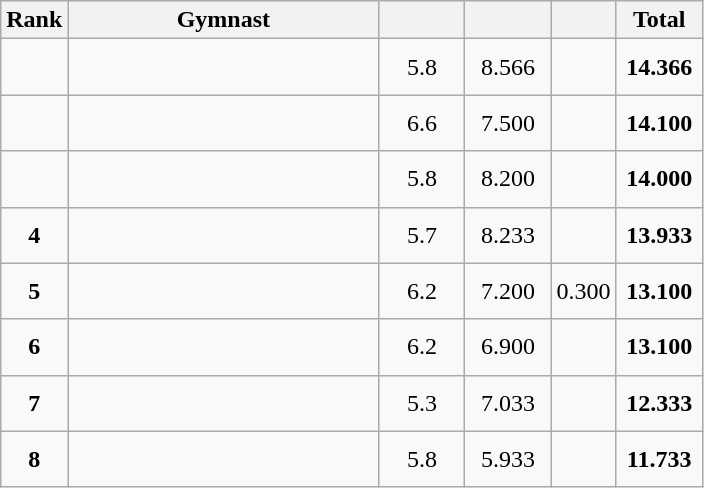<table style="text-align:center;" class="wikitable sortable">
<tr>
<th scope="col" style="width:15px;">Rank</th>
<th scope="col" style="width:200px;">Gymnast</th>
<th scope="col" style="width:50px;"><small></small></th>
<th scope="col" style="width:50px;"><small></small></th>
<th scope="col" style="width:20px;"><small></small></th>
<th scope="col" style="width:50px;">Total</th>
</tr>
<tr>
<td scope="row" style="text-align:center"><strong></strong></td>
<td style="height:30px; text-align:left;"></td>
<td>5.8</td>
<td>8.566</td>
<td></td>
<td><strong>14.366</strong></td>
</tr>
<tr>
<td scope="row" style="text-align:center"><strong></strong></td>
<td style="height:30px; text-align:left;"></td>
<td>6.6</td>
<td>7.500</td>
<td></td>
<td><strong>14.100</strong></td>
</tr>
<tr>
<td scope="row" style="text-align:center"><strong></strong></td>
<td style="height:30px; text-align:left;"></td>
<td>5.8</td>
<td>8.200</td>
<td></td>
<td><strong>14.000</strong></td>
</tr>
<tr>
<td scope="row" style="text-align:center"><strong>4</strong></td>
<td style="height:30px; text-align:left;"></td>
<td>5.7</td>
<td>8.233</td>
<td></td>
<td><strong>13.933</strong></td>
</tr>
<tr>
<td scope="row" style="text-align:center"><strong>5</strong></td>
<td style="height:30px; text-align:left;"></td>
<td>6.2</td>
<td>7.200</td>
<td>0.300</td>
<td><strong>13.100</strong></td>
</tr>
<tr>
<td scope="row" style="text-align:center"><strong>6</strong></td>
<td style="height:30px; text-align:left;"></td>
<td>6.2</td>
<td>6.900</td>
<td></td>
<td><strong>13.100</strong></td>
</tr>
<tr>
<td scope="row" style="text-align:center"><strong>7</strong></td>
<td style="height:30px; text-align:left;"></td>
<td>5.3</td>
<td>7.033</td>
<td></td>
<td><strong>12.333</strong></td>
</tr>
<tr>
<td scope="row" style="text-align:center"><strong>8</strong></td>
<td style="height:30px; text-align:left;"></td>
<td>5.8</td>
<td>5.933</td>
<td></td>
<td><strong>11.733</strong></td>
</tr>
</table>
